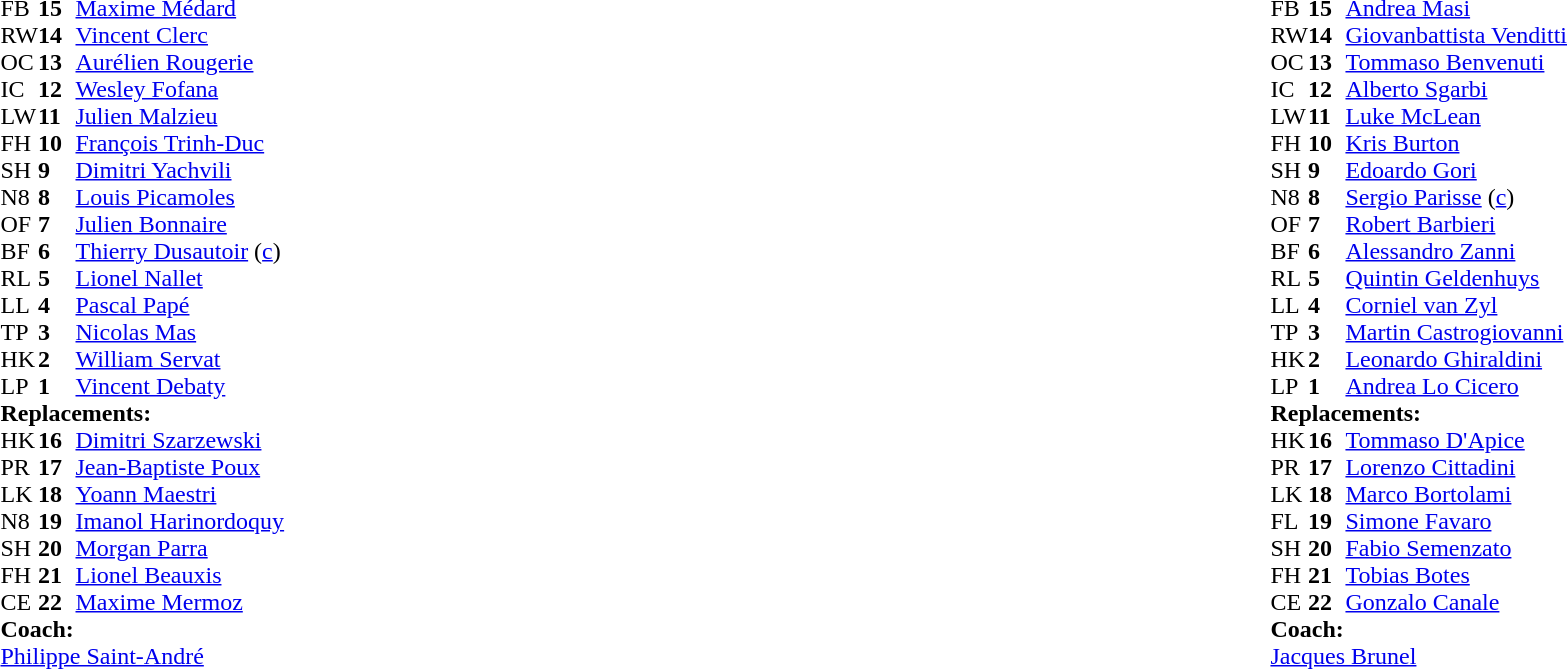<table width="100%">
<tr>
<td valign="top" width="50%"><br><table cellspacing="0" cellpadding="0">
<tr>
<th width="25"></th>
<th width="25"></th>
</tr>
<tr>
<td>FB</td>
<td><strong>15</strong></td>
<td><a href='#'>Maxime Médard</a></td>
</tr>
<tr>
<td>RW</td>
<td><strong>14</strong></td>
<td><a href='#'>Vincent Clerc</a></td>
</tr>
<tr>
<td>OC</td>
<td><strong>13</strong></td>
<td><a href='#'>Aurélien Rougerie</a></td>
<td></td>
<td></td>
</tr>
<tr>
<td>IC</td>
<td><strong>12</strong></td>
<td><a href='#'>Wesley Fofana</a></td>
</tr>
<tr>
<td>LW</td>
<td><strong>11</strong></td>
<td><a href='#'>Julien Malzieu</a></td>
</tr>
<tr>
<td>FH</td>
<td><strong>10</strong></td>
<td><a href='#'>François Trinh-Duc</a></td>
<td></td>
<td></td>
</tr>
<tr>
<td>SH</td>
<td><strong>9</strong></td>
<td><a href='#'>Dimitri Yachvili</a></td>
<td></td>
<td></td>
</tr>
<tr>
<td>N8</td>
<td><strong>8</strong></td>
<td><a href='#'>Louis Picamoles</a></td>
<td></td>
<td></td>
</tr>
<tr>
<td>OF</td>
<td><strong>7</strong></td>
<td><a href='#'>Julien Bonnaire</a></td>
</tr>
<tr>
<td>BF</td>
<td><strong>6</strong></td>
<td><a href='#'>Thierry Dusautoir</a> (<a href='#'>c</a>)</td>
</tr>
<tr>
<td>RL</td>
<td><strong>5</strong></td>
<td><a href='#'>Lionel Nallet</a></td>
<td></td>
<td></td>
</tr>
<tr>
<td>LL</td>
<td><strong>4</strong></td>
<td><a href='#'>Pascal Papé</a></td>
</tr>
<tr>
<td>TP</td>
<td><strong>3</strong></td>
<td><a href='#'>Nicolas Mas</a></td>
<td></td>
<td></td>
<td></td>
</tr>
<tr>
<td>HK</td>
<td><strong>2</strong></td>
<td><a href='#'>William Servat</a></td>
<td></td>
<td></td>
</tr>
<tr>
<td>LP</td>
<td><strong>1</strong></td>
<td><a href='#'>Vincent Debaty</a></td>
<td></td>
<td></td>
<td></td>
</tr>
<tr>
<td colspan=3><strong>Replacements:</strong></td>
</tr>
<tr>
<td>HK</td>
<td><strong>16</strong></td>
<td><a href='#'>Dimitri Szarzewski</a></td>
<td></td>
<td></td>
</tr>
<tr>
<td>PR</td>
<td><strong>17</strong></td>
<td><a href='#'>Jean-Baptiste Poux</a></td>
<td></td>
<td></td>
</tr>
<tr>
<td>LK</td>
<td><strong>18</strong></td>
<td><a href='#'>Yoann Maestri</a></td>
<td></td>
<td></td>
</tr>
<tr>
<td>N8</td>
<td><strong>19</strong></td>
<td><a href='#'>Imanol Harinordoquy</a></td>
<td></td>
<td></td>
</tr>
<tr>
<td>SH</td>
<td><strong>20</strong></td>
<td><a href='#'>Morgan Parra</a></td>
<td></td>
<td></td>
</tr>
<tr>
<td>FH</td>
<td><strong>21</strong></td>
<td><a href='#'>Lionel Beauxis</a></td>
<td></td>
<td></td>
</tr>
<tr>
<td>CE</td>
<td><strong>22</strong></td>
<td><a href='#'>Maxime Mermoz</a></td>
<td></td>
<td></td>
</tr>
<tr>
<td colspan="4"><strong>Coach:</strong></td>
</tr>
<tr>
<td colspan="4"> <a href='#'>Philippe Saint-André</a></td>
</tr>
</table>
</td>
<td valign="top"></td>
<td valign="top" width="50%"><br><table cellspacing="0" cellpadding="0" align="center">
<tr>
<th width="25"></th>
<th width="25"></th>
</tr>
<tr>
<td>FB</td>
<td><strong>15</strong></td>
<td><a href='#'>Andrea Masi</a></td>
</tr>
<tr>
<td>RW</td>
<td><strong>14</strong></td>
<td><a href='#'>Giovanbattista Venditti</a></td>
</tr>
<tr>
<td>OC</td>
<td><strong>13</strong></td>
<td><a href='#'>Tommaso Benvenuti</a></td>
</tr>
<tr>
<td>IC</td>
<td><strong>12</strong></td>
<td><a href='#'>Alberto Sgarbi</a></td>
<td></td>
<td></td>
</tr>
<tr>
<td>LW</td>
<td><strong>11</strong></td>
<td><a href='#'>Luke McLean</a></td>
</tr>
<tr>
<td>FH</td>
<td><strong>10</strong></td>
<td><a href='#'>Kris Burton</a></td>
<td></td>
<td></td>
</tr>
<tr>
<td>SH</td>
<td><strong>9</strong></td>
<td><a href='#'>Edoardo Gori</a></td>
<td></td>
<td></td>
</tr>
<tr>
<td>N8</td>
<td><strong>8</strong></td>
<td><a href='#'>Sergio Parisse</a> (<a href='#'>c</a>)</td>
</tr>
<tr>
<td>OF</td>
<td><strong>7</strong></td>
<td><a href='#'>Robert Barbieri</a></td>
<td></td>
<td></td>
</tr>
<tr>
<td>BF</td>
<td><strong>6</strong></td>
<td><a href='#'>Alessandro Zanni</a></td>
</tr>
<tr>
<td>RL</td>
<td><strong>5</strong></td>
<td><a href='#'>Quintin Geldenhuys</a></td>
<td></td>
</tr>
<tr>
<td>LL</td>
<td><strong>4</strong></td>
<td><a href='#'>Corniel van Zyl</a></td>
<td></td>
<td></td>
</tr>
<tr>
<td>TP</td>
<td><strong>3</strong></td>
<td><a href='#'>Martin Castrogiovanni</a></td>
</tr>
<tr>
<td>HK</td>
<td><strong>2</strong></td>
<td><a href='#'>Leonardo Ghiraldini</a></td>
<td></td>
<td></td>
</tr>
<tr>
<td>LP</td>
<td><strong>1</strong></td>
<td><a href='#'>Andrea Lo Cicero</a></td>
<td></td>
<td></td>
</tr>
<tr>
<td colspan=3><strong>Replacements:</strong></td>
</tr>
<tr>
<td>HK</td>
<td><strong>16</strong></td>
<td><a href='#'>Tommaso D'Apice</a></td>
<td></td>
<td></td>
</tr>
<tr>
<td>PR</td>
<td><strong>17</strong></td>
<td><a href='#'>Lorenzo Cittadini</a></td>
<td></td>
<td></td>
</tr>
<tr>
<td>LK</td>
<td><strong>18</strong></td>
<td><a href='#'>Marco Bortolami</a></td>
<td></td>
<td></td>
</tr>
<tr>
<td>FL</td>
<td><strong>19</strong></td>
<td><a href='#'>Simone Favaro</a></td>
<td></td>
<td></td>
</tr>
<tr>
<td>SH</td>
<td><strong>20</strong></td>
<td><a href='#'>Fabio Semenzato</a></td>
<td></td>
<td></td>
</tr>
<tr>
<td>FH</td>
<td><strong>21</strong></td>
<td><a href='#'>Tobias Botes</a></td>
<td></td>
<td></td>
</tr>
<tr>
<td>CE</td>
<td><strong>22</strong></td>
<td><a href='#'>Gonzalo Canale</a></td>
<td></td>
<td></td>
</tr>
<tr>
<td colspan="4"><strong>Coach:</strong></td>
</tr>
<tr>
<td colspan="4"> <a href='#'>Jacques Brunel</a></td>
</tr>
</table>
</td>
</tr>
</table>
